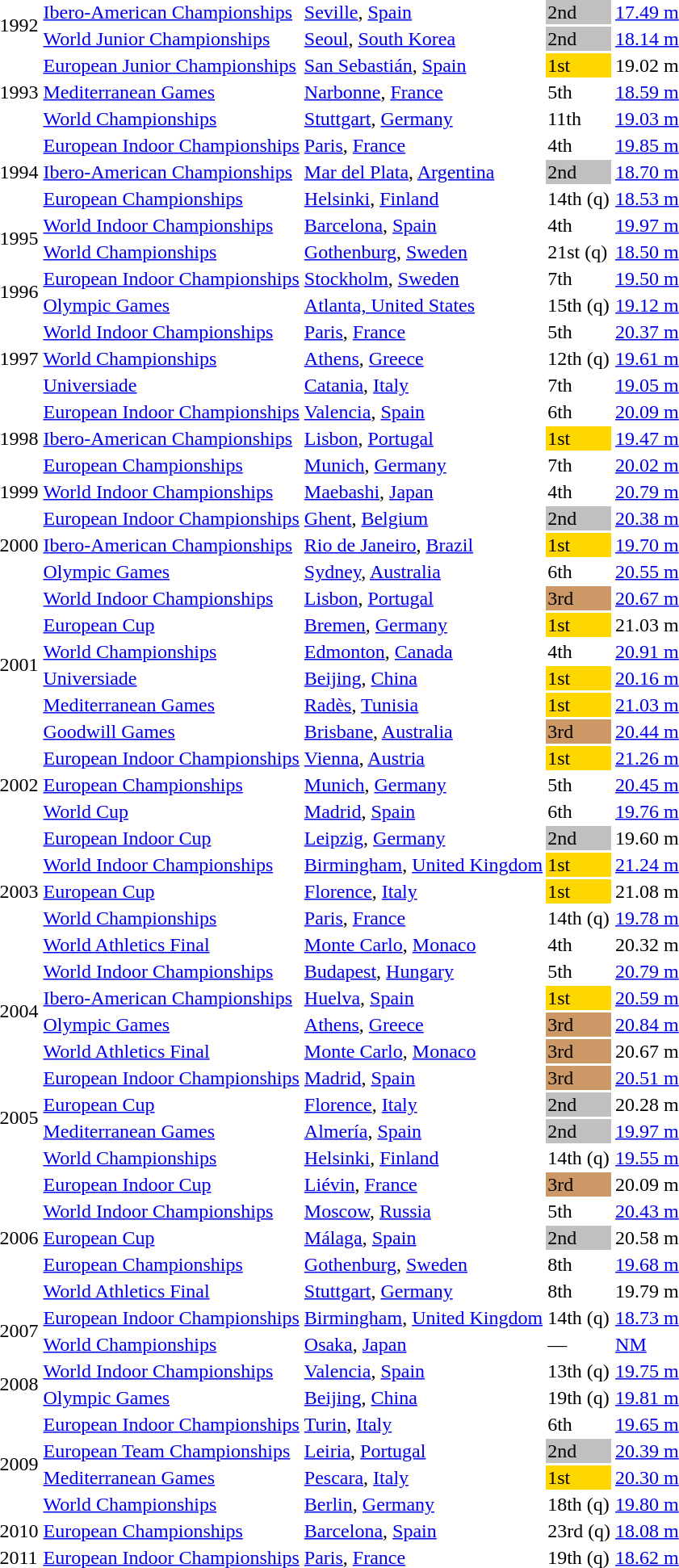<table>
<tr>
<td rowspan=2>1992</td>
<td><a href='#'>Ibero-American Championships</a></td>
<td><a href='#'>Seville</a>, <a href='#'>Spain</a></td>
<td bgcolor=silver>2nd</td>
<td><a href='#'>17.49 m</a></td>
</tr>
<tr>
<td><a href='#'>World Junior Championships</a></td>
<td><a href='#'>Seoul</a>, <a href='#'>South Korea</a></td>
<td bgcolor="silver">2nd</td>
<td><a href='#'>18.14 m</a></td>
</tr>
<tr>
<td rowspan=3>1993</td>
<td><a href='#'>European Junior Championships</a></td>
<td><a href='#'>San Sebastián</a>, <a href='#'>Spain</a></td>
<td bgcolor="gold">1st</td>
<td>19.02 m</td>
</tr>
<tr>
<td><a href='#'>Mediterranean Games</a></td>
<td><a href='#'>Narbonne</a>, <a href='#'>France</a></td>
<td>5th</td>
<td><a href='#'>18.59 m</a></td>
</tr>
<tr>
<td><a href='#'>World Championships</a></td>
<td><a href='#'>Stuttgart</a>, <a href='#'>Germany</a></td>
<td>11th</td>
<td><a href='#'>19.03 m</a></td>
</tr>
<tr>
<td rowspan=3>1994</td>
<td><a href='#'>European Indoor Championships</a></td>
<td><a href='#'>Paris</a>, <a href='#'>France</a></td>
<td>4th</td>
<td><a href='#'>19.85 m</a></td>
</tr>
<tr>
<td><a href='#'>Ibero-American Championships</a></td>
<td><a href='#'>Mar del Plata</a>, <a href='#'>Argentina</a></td>
<td bgcolor=silver>2nd</td>
<td><a href='#'>18.70 m</a></td>
</tr>
<tr>
<td><a href='#'>European Championships</a></td>
<td><a href='#'>Helsinki</a>, <a href='#'>Finland</a></td>
<td>14th (q)</td>
<td><a href='#'>18.53 m</a></td>
</tr>
<tr>
<td rowspan=2>1995</td>
<td><a href='#'>World Indoor Championships</a></td>
<td><a href='#'>Barcelona</a>, <a href='#'>Spain</a></td>
<td>4th</td>
<td><a href='#'>19.97 m</a></td>
</tr>
<tr>
<td><a href='#'>World Championships</a></td>
<td><a href='#'>Gothenburg</a>, <a href='#'>Sweden</a></td>
<td>21st (q)</td>
<td><a href='#'>18.50 m</a></td>
</tr>
<tr>
<td rowspan=2>1996</td>
<td><a href='#'>European Indoor Championships</a></td>
<td><a href='#'>Stockholm</a>, <a href='#'>Sweden</a></td>
<td>7th</td>
<td><a href='#'>19.50 m</a></td>
</tr>
<tr>
<td><a href='#'>Olympic Games</a></td>
<td><a href='#'>Atlanta, United States</a></td>
<td>15th (q)</td>
<td><a href='#'>19.12 m</a></td>
</tr>
<tr>
<td rowspan=3>1997</td>
<td><a href='#'>World Indoor Championships</a></td>
<td><a href='#'>Paris</a>, <a href='#'>France</a></td>
<td>5th</td>
<td><a href='#'>20.37 m</a></td>
</tr>
<tr>
<td><a href='#'>World Championships</a></td>
<td><a href='#'>Athens</a>, <a href='#'>Greece</a></td>
<td>12th (q)</td>
<td><a href='#'>19.61 m</a></td>
</tr>
<tr>
<td><a href='#'>Universiade</a></td>
<td><a href='#'>Catania</a>, <a href='#'>Italy</a></td>
<td>7th</td>
<td><a href='#'>19.05 m</a></td>
</tr>
<tr>
<td rowspan=3>1998</td>
<td><a href='#'>European Indoor Championships</a></td>
<td><a href='#'>Valencia</a>, <a href='#'>Spain</a></td>
<td>6th</td>
<td><a href='#'>20.09 m</a></td>
</tr>
<tr>
<td><a href='#'>Ibero-American Championships</a></td>
<td><a href='#'>Lisbon</a>, <a href='#'>Portugal</a></td>
<td bgcolor=gold>1st</td>
<td><a href='#'>19.47 m</a></td>
</tr>
<tr>
<td><a href='#'>European Championships</a></td>
<td><a href='#'>Munich</a>, <a href='#'>Germany</a></td>
<td>7th</td>
<td><a href='#'>20.02 m</a></td>
</tr>
<tr>
<td>1999</td>
<td><a href='#'>World Indoor Championships</a></td>
<td><a href='#'>Maebashi</a>, <a href='#'>Japan</a></td>
<td>4th</td>
<td><a href='#'>20.79 m</a></td>
</tr>
<tr>
<td rowspan=3>2000</td>
<td><a href='#'>European Indoor Championships</a></td>
<td><a href='#'>Ghent</a>, <a href='#'>Belgium</a></td>
<td bgcolor="silver">2nd</td>
<td><a href='#'>20.38 m</a></td>
</tr>
<tr>
<td><a href='#'>Ibero-American Championships</a></td>
<td><a href='#'>Rio de Janeiro</a>, <a href='#'>Brazil</a></td>
<td bgcolor=gold>1st</td>
<td><a href='#'>19.70 m</a></td>
</tr>
<tr>
<td><a href='#'>Olympic Games</a></td>
<td><a href='#'>Sydney</a>, <a href='#'>Australia</a></td>
<td>6th</td>
<td><a href='#'>20.55 m</a></td>
</tr>
<tr>
<td rowspan=6>2001</td>
<td><a href='#'>World Indoor Championships</a></td>
<td><a href='#'>Lisbon</a>, <a href='#'>Portugal</a></td>
<td bgcolor="cc9966">3rd</td>
<td><a href='#'>20.67 m</a></td>
</tr>
<tr>
<td><a href='#'>European Cup</a></td>
<td><a href='#'>Bremen</a>, <a href='#'>Germany</a></td>
<td bgcolor=gold>1st</td>
<td>21.03 m</td>
</tr>
<tr>
<td><a href='#'>World Championships</a></td>
<td><a href='#'>Edmonton</a>, <a href='#'>Canada</a></td>
<td>4th</td>
<td><a href='#'>20.91 m</a></td>
</tr>
<tr>
<td><a href='#'>Universiade</a></td>
<td><a href='#'>Beijing</a>, <a href='#'>China</a></td>
<td bgcolor="gold">1st</td>
<td><a href='#'>20.16 m</a></td>
</tr>
<tr>
<td><a href='#'>Mediterranean Games</a></td>
<td><a href='#'>Radès</a>, <a href='#'>Tunisia</a></td>
<td bgcolor="gold">1st</td>
<td><a href='#'>21.03 m</a></td>
</tr>
<tr>
<td><a href='#'>Goodwill Games</a></td>
<td><a href='#'>Brisbane</a>, <a href='#'>Australia</a></td>
<td bgcolor=cc9966>3rd</td>
<td><a href='#'>20.44 m</a></td>
</tr>
<tr>
<td rowspan=3>2002</td>
<td><a href='#'>European Indoor Championships</a></td>
<td><a href='#'>Vienna</a>, <a href='#'>Austria</a></td>
<td bgcolor="gold">1st</td>
<td><a href='#'>21.26 m</a></td>
</tr>
<tr>
<td><a href='#'>European Championships</a></td>
<td><a href='#'>Munich</a>, <a href='#'>Germany</a></td>
<td>5th</td>
<td><a href='#'>20.45 m</a></td>
</tr>
<tr>
<td><a href='#'>World Cup</a></td>
<td><a href='#'>Madrid</a>, <a href='#'>Spain</a></td>
<td>6th</td>
<td><a href='#'>19.76 m</a></td>
</tr>
<tr>
<td rowspan=5>2003</td>
<td><a href='#'>European Indoor Cup</a></td>
<td><a href='#'>Leipzig</a>, <a href='#'>Germany</a></td>
<td bgcolor=silver>2nd</td>
<td>19.60 m</td>
</tr>
<tr>
<td><a href='#'>World Indoor Championships</a></td>
<td><a href='#'>Birmingham</a>, <a href='#'>United Kingdom</a></td>
<td bgcolor="gold">1st</td>
<td><a href='#'>21.24 m</a></td>
</tr>
<tr>
<td><a href='#'>European Cup</a></td>
<td><a href='#'>Florence</a>, <a href='#'>Italy</a></td>
<td bgcolor=gold>1st</td>
<td>21.08 m</td>
</tr>
<tr>
<td><a href='#'>World Championships</a></td>
<td><a href='#'>Paris</a>, <a href='#'>France</a></td>
<td>14th (q)</td>
<td><a href='#'>19.78 m</a></td>
</tr>
<tr>
<td><a href='#'>World Athletics Final</a></td>
<td><a href='#'>Monte Carlo</a>, <a href='#'>Monaco</a></td>
<td>4th</td>
<td>20.32 m</td>
</tr>
<tr>
<td rowspan=4>2004</td>
<td><a href='#'>World Indoor Championships</a></td>
<td><a href='#'>Budapest</a>, <a href='#'>Hungary</a></td>
<td>5th</td>
<td><a href='#'>20.79 m</a></td>
</tr>
<tr>
<td><a href='#'>Ibero-American Championships</a></td>
<td><a href='#'>Huelva</a>, <a href='#'>Spain</a></td>
<td bgcolor=gold>1st</td>
<td><a href='#'>20.59 m</a></td>
</tr>
<tr>
<td><a href='#'>Olympic Games</a></td>
<td><a href='#'>Athens</a>, <a href='#'>Greece</a></td>
<td bgcolor="cc9966">3rd</td>
<td><a href='#'>20.84 m</a></td>
</tr>
<tr>
<td><a href='#'>World Athletics Final</a></td>
<td><a href='#'>Monte Carlo</a>, <a href='#'>Monaco</a></td>
<td bgcolor="cc9966">3rd</td>
<td>20.67 m</td>
</tr>
<tr>
<td rowspan=4>2005</td>
<td><a href='#'>European Indoor Championships</a></td>
<td><a href='#'>Madrid</a>, <a href='#'>Spain</a></td>
<td bgcolor=cc9966>3rd</td>
<td><a href='#'>20.51 m</a></td>
</tr>
<tr>
<td><a href='#'>European Cup</a></td>
<td><a href='#'>Florence</a>, <a href='#'>Italy</a></td>
<td bgcolor=silver>2nd</td>
<td>20.28 m</td>
</tr>
<tr>
<td><a href='#'>Mediterranean Games</a></td>
<td><a href='#'>Almería</a>, <a href='#'>Spain</a></td>
<td bgcolor="silver">2nd</td>
<td><a href='#'>19.97 m</a></td>
</tr>
<tr>
<td><a href='#'>World Championships</a></td>
<td><a href='#'>Helsinki</a>, <a href='#'>Finland</a></td>
<td>14th (q)</td>
<td><a href='#'>19.55 m</a></td>
</tr>
<tr>
<td rowspan=5>2006</td>
<td><a href='#'>European Indoor Cup</a></td>
<td><a href='#'>Liévin</a>, <a href='#'>France</a></td>
<td bgcolor=cc9966>3rd</td>
<td>20.09 m</td>
</tr>
<tr>
<td><a href='#'>World Indoor Championships</a></td>
<td><a href='#'>Moscow</a>, <a href='#'>Russia</a></td>
<td>5th</td>
<td><a href='#'>20.43 m</a></td>
</tr>
<tr>
<td><a href='#'>European Cup</a></td>
<td><a href='#'>Málaga</a>, <a href='#'>Spain</a></td>
<td bgcolor=silver>2nd</td>
<td>20.58 m</td>
</tr>
<tr>
<td><a href='#'>European Championships</a></td>
<td><a href='#'>Gothenburg</a>, <a href='#'>Sweden</a></td>
<td>8th</td>
<td><a href='#'>19.68 m</a></td>
</tr>
<tr>
<td><a href='#'>World Athletics Final</a></td>
<td><a href='#'>Stuttgart</a>, <a href='#'>Germany</a></td>
<td>8th</td>
<td>19.79 m</td>
</tr>
<tr>
<td rowspan=2>2007</td>
<td><a href='#'>European Indoor Championships</a></td>
<td><a href='#'>Birmingham</a>, <a href='#'>United Kingdom</a></td>
<td>14th (q)</td>
<td><a href='#'>18.73 m</a></td>
</tr>
<tr>
<td><a href='#'>World Championships</a></td>
<td><a href='#'>Osaka</a>, <a href='#'>Japan</a></td>
<td>—</td>
<td><a href='#'>NM</a></td>
</tr>
<tr>
<td rowspan=2>2008</td>
<td><a href='#'>World Indoor Championships</a></td>
<td><a href='#'>Valencia</a>, <a href='#'>Spain</a></td>
<td>13th (q)</td>
<td><a href='#'>19.75 m</a></td>
</tr>
<tr>
<td><a href='#'>Olympic Games</a></td>
<td><a href='#'>Beijing</a>, <a href='#'>China</a></td>
<td>19th (q)</td>
<td><a href='#'>19.81 m</a></td>
</tr>
<tr>
<td rowspan=4>2009</td>
<td><a href='#'>European Indoor Championships</a></td>
<td><a href='#'>Turin</a>, <a href='#'>Italy</a></td>
<td>6th</td>
<td><a href='#'>19.65 m</a></td>
</tr>
<tr>
<td><a href='#'>European Team Championships</a></td>
<td><a href='#'>Leiria</a>, <a href='#'>Portugal</a></td>
<td bgcolor=silver>2nd</td>
<td><a href='#'>20.39 m</a></td>
</tr>
<tr>
<td><a href='#'>Mediterranean Games</a></td>
<td><a href='#'>Pescara</a>, <a href='#'>Italy</a></td>
<td bgcolor="gold">1st</td>
<td><a href='#'>20.30 m</a></td>
</tr>
<tr>
<td><a href='#'>World Championships</a></td>
<td><a href='#'>Berlin</a>, <a href='#'>Germany</a></td>
<td>18th (q)</td>
<td><a href='#'>19.80 m</a></td>
</tr>
<tr>
<td>2010</td>
<td><a href='#'>European Championships</a></td>
<td><a href='#'>Barcelona</a>, <a href='#'>Spain</a></td>
<td>23rd (q)</td>
<td><a href='#'>18.08 m</a></td>
</tr>
<tr>
<td>2011</td>
<td><a href='#'>European Indoor Championships</a></td>
<td><a href='#'>Paris</a>, <a href='#'>France</a></td>
<td>19th (q)</td>
<td><a href='#'>18.62 m</a></td>
</tr>
</table>
